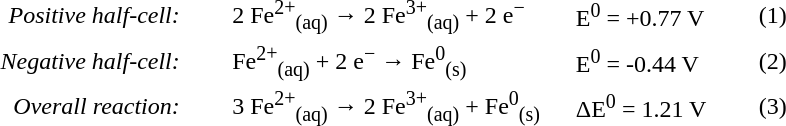<table>
<tr>
<td style="text-align:right;"><em>Positive half-cell:</em></td>
<td style="width: 225px; padding-left: 2em;">2 Fe<sup>2+</sup><sub>(aq)</sub> → 2 Fe<sup>3+</sup><sub>(aq)</sub> + 2 e<sup>−</sup></td>
<td>E<sup>0</sup> = +0.77 V</td>
<td style="padding-left: 2em;">(1)</td>
</tr>
<tr>
<td style="text-align:right;"><em>Negative half-cell:</em></td>
<td style="width: 225px; padding-left: 2em;">Fe<sup>2+</sup><sub>(aq)</sub> + 2 e<sup>−</sup> → Fe<sup>0</sup><sub>(s)</sub></td>
<td>E<sup>0</sup> = -0.44 V</td>
<td style="padding-left: 2em;">(2)</td>
</tr>
<tr>
<td style="text-align:right;"><em>Overall reaction:</em></td>
<td style="width: 225px; padding-left: 2em;">3 Fe<sup>2+</sup><sub>(aq)</sub> → 2 Fe<sup>3+</sup><sub>(aq)</sub> + Fe<sup>0</sup><sub>(s)</sub></td>
<td>ΔE<sup>0</sup> = 1.21 V</td>
<td style="padding-left: 2em;">(3)</td>
</tr>
</table>
